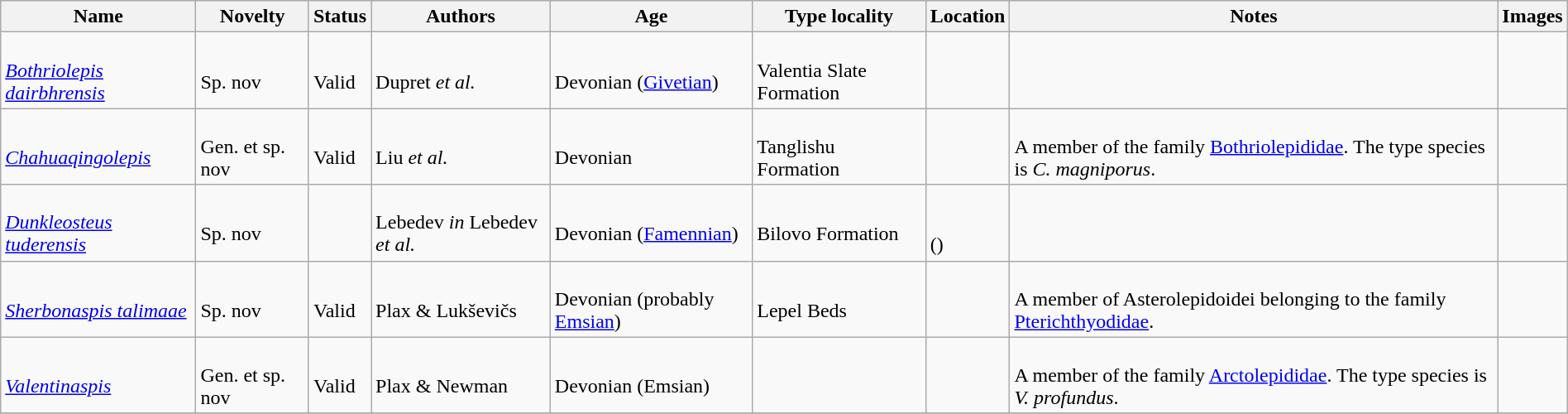<table class="wikitable sortable" align="center" width="100%">
<tr>
<th>Name</th>
<th>Novelty</th>
<th>Status</th>
<th>Authors</th>
<th>Age</th>
<th>Type locality</th>
<th>Location</th>
<th>Notes</th>
<th>Images</th>
</tr>
<tr>
<td><br><em><a href='#'>Bothriolepis dairbhrensis</a></em></td>
<td><br>Sp. nov</td>
<td><br>Valid</td>
<td><br>Dupret <em>et al.</em></td>
<td><br>Devonian (<a href='#'>Givetian</a>)</td>
<td><br>Valentia Slate Formation</td>
<td><br></td>
<td></td>
<td></td>
</tr>
<tr>
<td><br><em><a href='#'>Chahuaqingolepis</a></em></td>
<td><br>Gen. et sp. nov</td>
<td><br>Valid</td>
<td><br>Liu <em>et al.</em></td>
<td><br>Devonian</td>
<td><br>Tanglishu Formation</td>
<td><br></td>
<td><br>A member of the family <a href='#'>Bothriolepididae</a>. The type species is <em>C. magniporus</em>.</td>
<td></td>
</tr>
<tr>
<td><br><em><a href='#'>Dunkleosteus tuderensis</a></em></td>
<td><br>Sp. nov</td>
<td></td>
<td><br>Lebedev <em>in</em> Lebedev <em>et al.</em></td>
<td><br>Devonian (<a href='#'>Famennian</a>)</td>
<td><br>Bilovo Formation</td>
<td><br><br>()</td>
<td></td>
<td></td>
</tr>
<tr>
<td><br><em><a href='#'>Sherbonaspis talimaae</a></em></td>
<td><br>Sp. nov</td>
<td><br>Valid</td>
<td><br>Plax & Lukševičs</td>
<td><br>Devonian (probably <a href='#'>Emsian</a>)</td>
<td><br>Lepel Beds</td>
<td><br></td>
<td><br>A member of Asterolepidoidei belonging to the family <a href='#'>Pterichthyodidae</a>.</td>
<td></td>
</tr>
<tr>
<td><br><em><a href='#'>Valentinaspis</a></em></td>
<td><br>Gen. et sp. nov</td>
<td><br>Valid</td>
<td><br>Plax & Newman</td>
<td><br>Devonian (Emsian)</td>
<td></td>
<td><br><br>
</td>
<td><br>A member of the family <a href='#'>Arctolepididae</a>. The type species is <em>V. profundus</em>.</td>
<td></td>
</tr>
<tr>
</tr>
</table>
